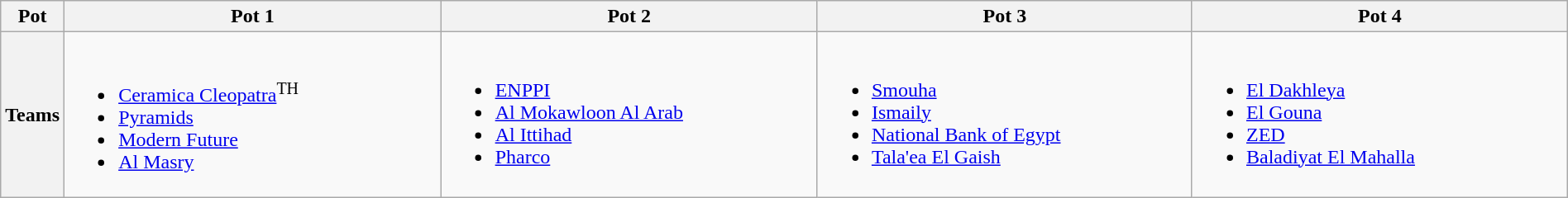<table class=wikitable style=width:100%;>
<tr>
<th>Pot</th>
<th width=25%>Pot 1</th>
<th width=25%>Pot 2</th>
<th width=25%>Pot 3</th>
<th width=25%>Pot 4</th>
</tr>
<tr>
<th>Teams</th>
<td valign=top><br><ul><li><a href='#'>Ceramica Cleopatra</a><sup>TH</sup></li><li><a href='#'>Pyramids</a></li><li><a href='#'>Modern Future</a></li><li><a href='#'>Al Masry</a></li></ul></td>
<td valign=top><br><ul><li><a href='#'>ENPPI</a></li><li><a href='#'>Al Mokawloon Al Arab</a></li><li><a href='#'>Al Ittihad</a></li><li><a href='#'>Pharco</a></li></ul></td>
<td valign=top><br><ul><li><a href='#'>Smouha</a></li><li><a href='#'>Ismaily</a></li><li><a href='#'>National Bank of Egypt</a></li><li><a href='#'>Tala'ea El Gaish</a></li></ul></td>
<td valign=top><br><ul><li><a href='#'>El Dakhleya</a></li><li><a href='#'>El Gouna</a></li><li><a href='#'>ZED</a></li><li><a href='#'>Baladiyat El Mahalla</a></li></ul></td>
</tr>
</table>
